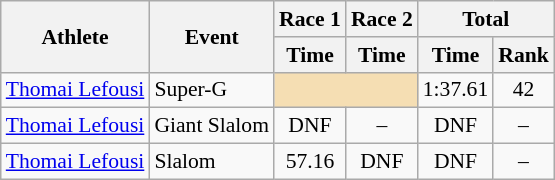<table class="wikitable" style="font-size:90%">
<tr>
<th rowspan="2">Athlete</th>
<th rowspan="2">Event</th>
<th>Race 1</th>
<th>Race 2</th>
<th colspan="2">Total</th>
</tr>
<tr>
<th>Time</th>
<th>Time</th>
<th>Time</th>
<th>Rank</th>
</tr>
<tr>
<td><a href='#'>Thomai Lefousi</a></td>
<td>Super-G</td>
<td colspan="2" bgcolor="wheat"></td>
<td align="center">1:37.61</td>
<td align="center">42</td>
</tr>
<tr>
<td><a href='#'>Thomai Lefousi</a></td>
<td>Giant Slalom</td>
<td align="center">DNF</td>
<td align="center">–</td>
<td align="center">DNF</td>
<td align="center">–</td>
</tr>
<tr>
<td><a href='#'>Thomai Lefousi</a></td>
<td>Slalom</td>
<td align="center">57.16</td>
<td align="center">DNF</td>
<td align="center">DNF</td>
<td align="center">–</td>
</tr>
</table>
